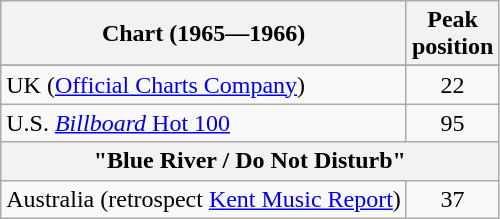<table class="wikitable sortable" border="1">
<tr>
<th>Chart (1965—1966)</th>
<th>Peak<br>position</th>
</tr>
<tr>
</tr>
<tr>
</tr>
<tr>
<td>UK (<a href='#'>Official Charts Company</a>)</td>
<td align="center">22</td>
</tr>
<tr>
<td>U.S. <a href='#'><em>Billboard</em> Hot 100</a></td>
<td style="text-align:center;">95</td>
</tr>
<tr>
<th colspan="2">"Blue River / Do Not Disturb"</th>
</tr>
<tr>
<td>Australia (retrospect <a href='#'>Kent Music Report</a>)</td>
<td style="text-align:center;">37</td>
</tr>
</table>
